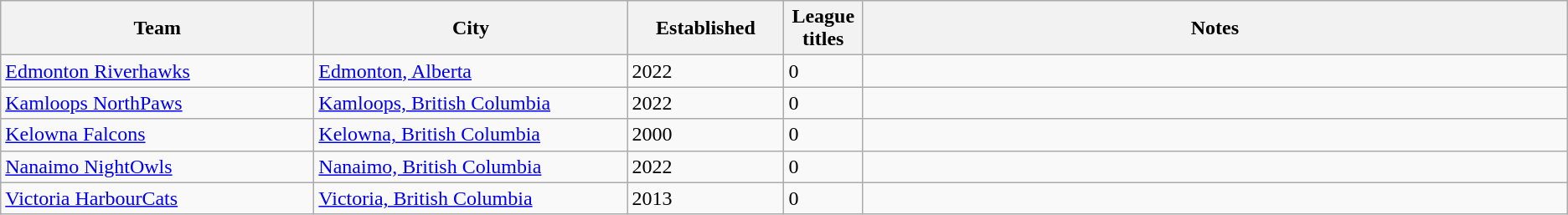<table class="wikitable">
<tr>
<th scope=col bgcolor="#DDDDFF" width="20%">Team</th>
<th scope=col bgcolor="#DDDDFF" width="20%">City</th>
<th scope=col bgcolor="#DDDDFF" width="10%">Established</th>
<th scope=col bgcolor="#DDDDFF" width="5%">League titles</th>
<th scope=col bgcolor="#DDDDFF" width="45%">Notes</th>
</tr>
<tr>
<td><a href='#'>Edmonton Riverhawks</a></td>
<td><a href='#'>Edmonton, Alberta</a></td>
<td>2022</td>
<td>0</td>
<td></td>
</tr>
<tr>
<td><a href='#'>Kamloops NorthPaws</a></td>
<td><a href='#'>Kamloops, British Columbia</a></td>
<td>2022</td>
<td>0</td>
<td></td>
</tr>
<tr>
<td><a href='#'>Kelowna Falcons</a></td>
<td><a href='#'>Kelowna, British Columbia</a></td>
<td>2000</td>
<td>0</td>
<td></td>
</tr>
<tr>
<td><a href='#'>Nanaimo NightOwls</a></td>
<td><a href='#'>Nanaimo, British Columbia</a></td>
<td>2022</td>
<td>0</td>
<td></td>
</tr>
<tr>
<td><a href='#'>Victoria HarbourCats</a></td>
<td><a href='#'>Victoria, British Columbia</a></td>
<td>2013</td>
<td>0</td>
<td></td>
</tr>
</table>
